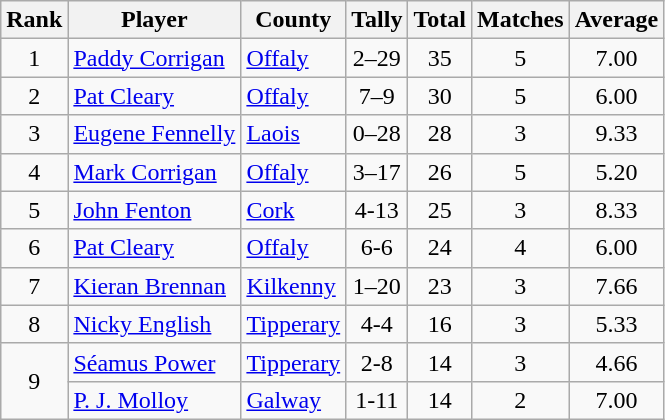<table class="wikitable">
<tr>
<th>Rank</th>
<th>Player</th>
<th>County</th>
<th>Tally</th>
<th>Total</th>
<th>Matches</th>
<th>Average</th>
</tr>
<tr>
<td rowspan=1 align=center>1</td>
<td><a href='#'>Paddy Corrigan</a></td>
<td><a href='#'>Offaly</a></td>
<td align=center>2–29</td>
<td align=center>35</td>
<td align=center>5</td>
<td align=center>7.00</td>
</tr>
<tr>
<td rowspan=1 align=center>2</td>
<td><a href='#'>Pat Cleary</a></td>
<td><a href='#'>Offaly</a></td>
<td align=center>7–9</td>
<td align=center>30</td>
<td align=center>5</td>
<td align=center>6.00</td>
</tr>
<tr>
<td rowspan=1 align=center>3</td>
<td><a href='#'>Eugene Fennelly</a></td>
<td><a href='#'>Laois</a></td>
<td align=center>0–28</td>
<td align=center>28</td>
<td align=center>3</td>
<td align=center>9.33</td>
</tr>
<tr>
<td rowspan=1 align=center>4</td>
<td><a href='#'>Mark Corrigan</a></td>
<td><a href='#'>Offaly</a></td>
<td align=center>3–17</td>
<td align=center>26</td>
<td align=center>5</td>
<td align=center>5.20</td>
</tr>
<tr>
<td rowspan=1 align=center>5</td>
<td><a href='#'>John Fenton</a></td>
<td><a href='#'>Cork</a></td>
<td align=center>4-13</td>
<td align=center>25</td>
<td align=center>3</td>
<td align=center>8.33</td>
</tr>
<tr>
<td rowspan=1 align=center>6</td>
<td><a href='#'>Pat Cleary</a></td>
<td><a href='#'>Offaly</a></td>
<td align=center>6-6</td>
<td align=center>24</td>
<td align=center>4</td>
<td align=center>6.00</td>
</tr>
<tr>
<td rowspan=1 align=center>7</td>
<td><a href='#'>Kieran Brennan</a></td>
<td><a href='#'>Kilkenny</a></td>
<td align=center>1–20</td>
<td align=center>23</td>
<td align=center>3</td>
<td align=center>7.66</td>
</tr>
<tr>
<td rowspan=1 align=center>8</td>
<td><a href='#'>Nicky English</a></td>
<td><a href='#'>Tipperary</a></td>
<td align=center>4-4</td>
<td align=center>16</td>
<td align=center>3</td>
<td align=center>5.33</td>
</tr>
<tr>
<td rowspan=2 align=center>9</td>
<td><a href='#'>Séamus Power</a></td>
<td><a href='#'>Tipperary</a></td>
<td align=center>2-8</td>
<td align=center>14</td>
<td align=center>3</td>
<td align=center>4.66</td>
</tr>
<tr>
<td><a href='#'>P. J. Molloy</a></td>
<td><a href='#'>Galway</a></td>
<td align=center>1-11</td>
<td align=center>14</td>
<td align=center>2</td>
<td align=center>7.00</td>
</tr>
</table>
